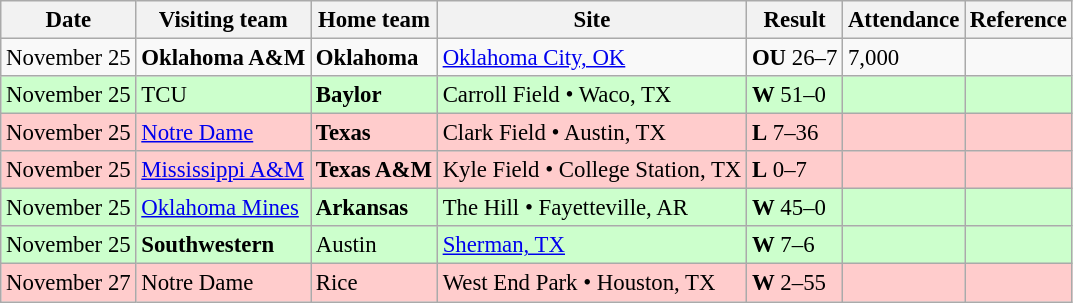<table class="wikitable" style="font-size:95%;">
<tr>
<th>Date</th>
<th>Visiting team</th>
<th>Home team</th>
<th>Site</th>
<th>Result</th>
<th>Attendance</th>
<th class="unsortable">Reference</th>
</tr>
<tr bgcolor=>
<td>November 25</td>
<td><strong>Oklahoma A&M</strong></td>
<td><strong>Oklahoma</strong></td>
<td><a href='#'>Oklahoma City, OK</a></td>
<td><strong>OU</strong> 26–7</td>
<td>7,000</td>
<td></td>
</tr>
<tr bgcolor=ccffcc>
<td>November 25</td>
<td>TCU</td>
<td><strong>Baylor</strong></td>
<td>Carroll Field • Waco, TX</td>
<td><strong>W</strong> 51–0</td>
<td></td>
<td></td>
</tr>
<tr bgcolor=ffcccc>
<td>November 25</td>
<td><a href='#'>Notre Dame</a></td>
<td><strong>Texas</strong></td>
<td>Clark Field • Austin, TX</td>
<td><strong>L</strong> 7–36</td>
<td></td>
<td></td>
</tr>
<tr bgcolor=ffcccc>
<td>November 25</td>
<td><a href='#'>Mississippi A&M</a></td>
<td><strong>Texas A&M</strong></td>
<td>Kyle Field • College Station, TX</td>
<td><strong>L</strong> 0–7</td>
<td></td>
<td></td>
</tr>
<tr bgcolor=ccffcc>
<td>November 25</td>
<td><a href='#'>Oklahoma Mines</a></td>
<td><strong>Arkansas</strong></td>
<td>The Hill • Fayetteville, AR</td>
<td><strong>W</strong> 45–0</td>
<td></td>
<td></td>
</tr>
<tr bgcolor=ccffcc>
<td>November 25</td>
<td><strong>Southwestern</strong></td>
<td>Austin</td>
<td><a href='#'>Sherman, TX</a></td>
<td><strong>W</strong> 7–6</td>
<td></td>
<td></td>
</tr>
<tr bgcolor=ffcccc>
<td>November 27</td>
<td>Notre Dame</td>
<td>Rice</td>
<td>West End Park • Houston, TX</td>
<td><strong>W</strong> 2–55</td>
<td></td>
<td></td>
</tr>
</table>
